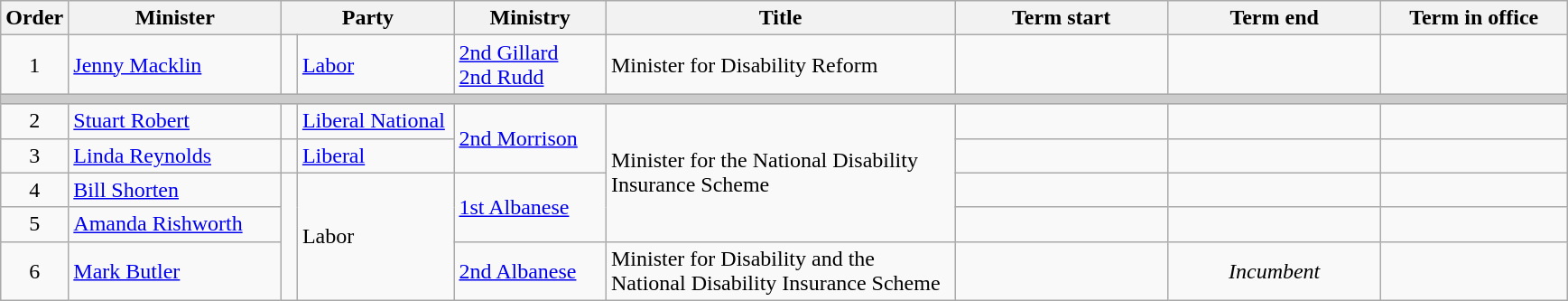<table class="wikitable">
<tr>
<th width=5>Order</th>
<th width=150>Minister</th>
<th width=120 colspan=2>Party</th>
<th width=105>Ministry</th>
<th width=250>Title</th>
<th width=150>Term start</th>
<th width=150>Term end</th>
<th width=130>Term in office</th>
</tr>
<tr>
<td align=center>1</td>
<td><a href='#'>Jenny Macklin</a></td>
<td> </td>
<td><a href='#'>Labor</a></td>
<td><a href='#'>2nd Gillard</a><br><a href='#'>2nd Rudd</a></td>
<td>Minister for Disability Reform</td>
<td align=center></td>
<td align=center></td>
<td align=right></td>
</tr>
<tr>
<th colspan=9 style="background: #cccccc;"></th>
</tr>
<tr>
<td align=center>2</td>
<td><a href='#'>Stuart Robert</a></td>
<td> </td>
<td><a href='#'>Liberal National</a></td>
<td rowspan=2><a href='#'>2nd Morrison</a></td>
<td rowspan=4>Minister for the National Disability Insurance Scheme</td>
<td align=center></td>
<td align=center></td>
<td align=right></td>
</tr>
<tr>
<td align=center>3</td>
<td><a href='#'>Linda Reynolds</a></td>
<td> </td>
<td><a href='#'>Liberal</a></td>
<td align=center></td>
<td align=center></td>
<td align=right></td>
</tr>
<tr>
<td align=center>4</td>
<td><a href='#'>Bill Shorten</a></td>
<td rowspan=3 > </td>
<td rowspan=3>Labor</td>
<td rowspan=2><a href='#'>1st Albanese</a></td>
<td align=center></td>
<td align=center></td>
<td align=right><strong></strong></td>
</tr>
<tr>
<td align=center>5</td>
<td><a href='#'>Amanda Rishworth</a></td>
<td align=center></td>
<td align=center></td>
<td align=right></td>
</tr>
<tr>
<td align=center>6</td>
<td><a href='#'>Mark Butler</a></td>
<td><a href='#'>2nd Albanese</a></td>
<td>Minister for Disability and the National Disability Insurance Scheme</td>
<td align=center></td>
<td align=center><em>Incumbent</em></td>
<td align=right></td>
</tr>
</table>
